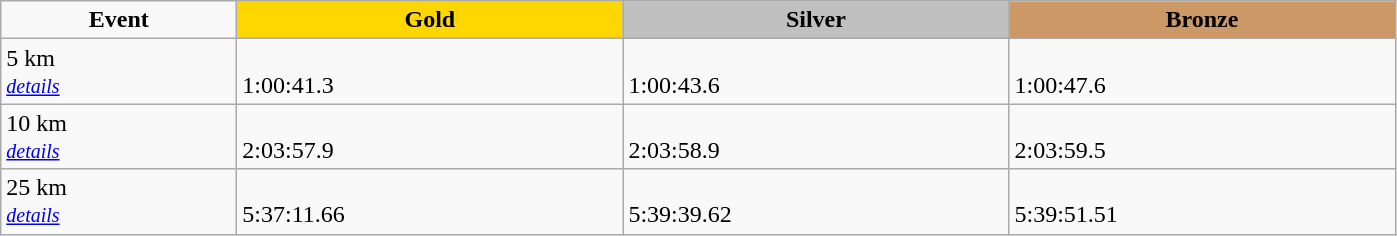<table class="wikitable" style="text-align:left">
<tr align="center">
<td width=150><strong>Event</strong></td>
<td width=250 bgcolor=gold><strong>Gold</strong></td>
<td width=250 bgcolor=silver><strong>Silver</strong></td>
<td width=250 bgcolor=CC9966><strong>Bronze</strong></td>
</tr>
<tr valign="top">
<td>5 km<br> <small><em><a href='#'>details</a></em></small></td>
<td> <br>1:00:41.3</td>
<td><br>1:00:43.6</td>
<td><br>1:00:47.6</td>
</tr>
<tr>
<td>10 km<br> <small><em><a href='#'>details</a></em></small></td>
<td> <br>2:03:57.9</td>
<td> <br>2:03:58.9</td>
<td> <br> 2:03:59.5</td>
</tr>
<tr>
<td>25 km<br> <small><em><a href='#'>details</a></em></small></td>
<td> <br> 5:37:11.66</td>
<td> <br>5:39:39.62</td>
<td> <br> 5:39:51.51</td>
</tr>
</table>
